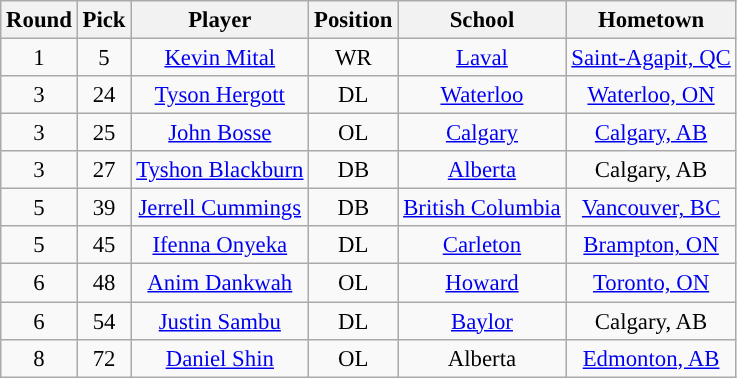<table class="wikitable" style="font-size: 95%;">
<tr>
<th scope="col">Round</th>
<th scope="col">Pick</th>
<th scope="col">Player</th>
<th scope="col">Position</th>
<th scope="col">School</th>
<th scope="col">Hometown</th>
</tr>
<tr align="center">
<td align=center>1</td>
<td>5</td>
<td><a href='#'>Kevin Mital</a></td>
<td>WR</td>
<td><a href='#'>Laval</a></td>
<td><a href='#'>Saint-Agapit, QC</a></td>
</tr>
<tr align="center">
<td align=center>3</td>
<td>24</td>
<td><a href='#'>Tyson Hergott</a></td>
<td>DL</td>
<td><a href='#'>Waterloo</a></td>
<td><a href='#'>Waterloo, ON</a></td>
</tr>
<tr align="center">
<td align=center>3</td>
<td>25</td>
<td><a href='#'>John Bosse</a></td>
<td>OL</td>
<td><a href='#'>Calgary</a></td>
<td><a href='#'>Calgary, AB</a></td>
</tr>
<tr align="center">
<td align=center>3</td>
<td>27</td>
<td><a href='#'>Tyshon Blackburn</a></td>
<td>DB</td>
<td><a href='#'>Alberta</a></td>
<td>Calgary, AB</td>
</tr>
<tr align="center">
<td align=center>5</td>
<td>39</td>
<td><a href='#'>Jerrell Cummings</a></td>
<td>DB</td>
<td><a href='#'>British Columbia</a></td>
<td><a href='#'>Vancouver, BC</a></td>
</tr>
<tr align="center">
<td align=center>5</td>
<td>45</td>
<td><a href='#'>Ifenna Onyeka</a></td>
<td>DL</td>
<td><a href='#'>Carleton</a></td>
<td><a href='#'>Brampton, ON</a></td>
</tr>
<tr align="center">
<td align=center>6</td>
<td>48</td>
<td><a href='#'>Anim Dankwah</a></td>
<td>OL</td>
<td><a href='#'>Howard</a></td>
<td><a href='#'>Toronto, ON</a></td>
</tr>
<tr align="center">
<td align=center>6</td>
<td>54</td>
<td><a href='#'>Justin Sambu</a></td>
<td>DL</td>
<td><a href='#'>Baylor</a></td>
<td>Calgary, AB</td>
</tr>
<tr align="center">
<td align=center>8</td>
<td>72</td>
<td><a href='#'>Daniel Shin</a></td>
<td>OL</td>
<td>Alberta</td>
<td><a href='#'>Edmonton, AB</a></td>
</tr>
</table>
